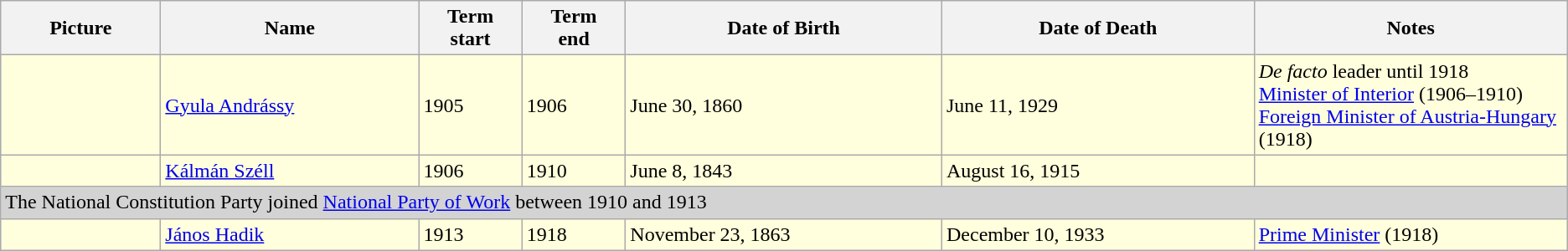<table class="wikitable">
<tr>
<th width=120px>Picture</th>
<th>Name</th>
<th>Term<br>start</th>
<th>Term<br>end</th>
<th>Date of Birth</th>
<th>Date of Death</th>
<th width=20%>Notes</th>
</tr>
<tr style="background:#ffd;">
<td></td>
<td><a href='#'>Gyula Andrássy</a></td>
<td>1905</td>
<td>1906</td>
<td>June 30, 1860</td>
<td>June 11, 1929</td>
<td><em>De facto</em> leader until 1918 <br> <a href='#'>Minister of Interior</a> (1906–1910)<br><a href='#'>Foreign Minister of Austria-Hungary</a> (1918)</td>
</tr>
<tr style="background:#ffd;">
<td></td>
<td><a href='#'>Kálmán Széll</a></td>
<td>1906</td>
<td>1910</td>
<td>June 8, 1843</td>
<td>August 16, 1915</td>
<td></td>
</tr>
<tr style="background-color: lightgrey;">
<td colspan="7">The National Constitution Party joined <a href='#'>National Party of Work</a> between 1910 and 1913</td>
</tr>
<tr style="background:#ffd;">
<td></td>
<td><a href='#'>János Hadik</a></td>
<td>1913</td>
<td>1918</td>
<td>November 23, 1863</td>
<td>December 10, 1933</td>
<td><a href='#'>Prime Minister</a> (1918)</td>
</tr>
</table>
